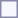<table style="border:1px solid #8888aa; background-color:#f7f8ff; padding:5px; font-size:95%; margin: 0px 12px 12px 0px;">
</table>
